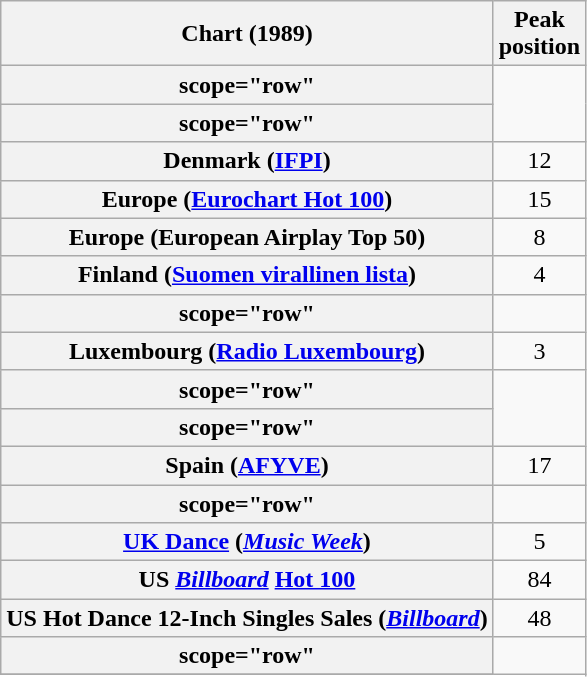<table class="wikitable sortable plainrowheaders style="text-align:center">
<tr>
<th>Chart (1989)</th>
<th>Peak<br>position</th>
</tr>
<tr>
<th>scope="row"</th>
</tr>
<tr>
<th>scope="row"</th>
</tr>
<tr>
<th scope="row">Denmark (<a href='#'>IFPI</a>)</th>
<td style="text-align:center;">12</td>
</tr>
<tr>
<th scope="row">Europe (<a href='#'>Eurochart Hot 100</a>)</th>
<td style="text-align:center;">15</td>
</tr>
<tr>
<th scope="row">Europe (European Airplay Top 50)</th>
<td style="text-align:center;">8</td>
</tr>
<tr>
<th scope="row">Finland (<a href='#'>Suomen virallinen lista</a>)</th>
<td style="text-align:center;">4</td>
</tr>
<tr>
<th>scope="row"</th>
</tr>
<tr>
<th scope="row">Luxembourg (<a href='#'>Radio Luxembourg</a>)</th>
<td align="center">3</td>
</tr>
<tr>
<th>scope="row"</th>
</tr>
<tr>
<th>scope="row"</th>
</tr>
<tr>
<th scope="row">Spain (<a href='#'>AFYVE</a>)</th>
<td style="text-align:center;">17</td>
</tr>
<tr>
<th>scope="row"</th>
</tr>
<tr>
<th scope="row"><a href='#'>UK Dance</a> (<em><a href='#'>Music Week</a></em>)</th>
<td style="text-align:center;">5</td>
</tr>
<tr>
<th scope="row">US <em><a href='#'>Billboard</a></em> <a href='#'>Hot 100</a></th>
<td style="text-align:center;">84</td>
</tr>
<tr>
<th scope="row">US Hot Dance 12-Inch Singles Sales (<em><a href='#'>Billboard</a></em>)</th>
<td align="center">48</td>
</tr>
<tr>
<th>scope="row"</th>
</tr>
<tr>
</tr>
</table>
